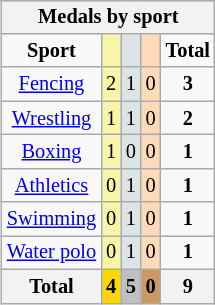<table class="wikitable" style="font-size:85%; float:right;">
<tr style="background:#efefef;">
<th colspan=7>Medals by sport</th>
</tr>
<tr style="text-align:center">
<td><strong>Sport</strong></td>
<td bgcolor=#f7f6a8></td>
<td bgcolor=#dce5e5></td>
<td bgcolor=#ffdab9></td>
<td><strong>Total</strong></td>
</tr>
<tr style="text-align:center">
<td><a href='#'>Fencing</a></td>
<td bgcolor=F7F6A8>2</td>
<td bgcolor=DCE5E5>1</td>
<td bgcolor=FFDAB9>0</td>
<td><strong>3</strong></td>
</tr>
<tr style="text-align:center">
<td><a href='#'>Wrestling</a></td>
<td bgcolor=F7F6A8>1</td>
<td bgcolor=DCE5E5>1</td>
<td bgcolor=FFDAB9>0</td>
<td><strong>2</strong></td>
</tr>
<tr style="text-align:center">
<td><a href='#'>Boxing</a></td>
<td bgcolor=F7F6A8>1</td>
<td bgcolor=DCE5E5>0</td>
<td bgcolor=FFDAB9>0</td>
<td><strong>1</strong></td>
</tr>
<tr style="text-align:center">
<td><a href='#'>Athletics</a></td>
<td bgcolor=F7F6A8>0</td>
<td bgcolor=DCE5E5>1</td>
<td bgcolor=FFDAB9>0</td>
<td><strong>1</strong></td>
</tr>
<tr style="text-align:center">
<td><a href='#'>Swimming</a></td>
<td bgcolor=F7F6A8>0</td>
<td bgcolor=DCE5E5>1</td>
<td bgcolor=FFDAB9>0</td>
<td><strong>1</strong></td>
</tr>
<tr align=center>
<td><a href='#'>Water polo</a></td>
<td bgcolor=F7F6A8>0</td>
<td bgcolor=DCE5E5>1</td>
<td bgcolor=FFDAB9>0</td>
<td><strong>1</strong></td>
</tr>
<tr style="text-align:center">
<th>Total</th>
<th style="background:gold">4</th>
<th style="background:silver">5</th>
<th style="background:#c96">0</th>
<th>9</th>
</tr>
</table>
